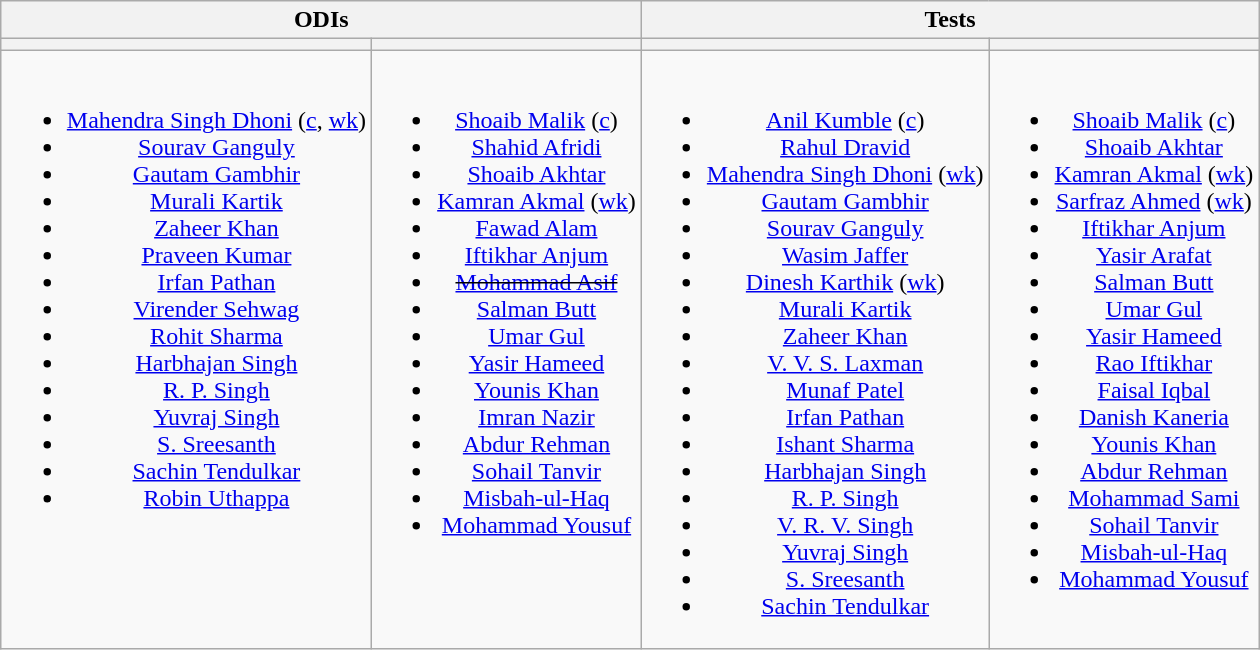<table class="wikitable" style="text-align:center; margin:auto">
<tr>
<th colspan=2>ODIs</th>
<th colspan=2>Tests</th>
</tr>
<tr>
<th></th>
<th></th>
<th></th>
<th></th>
</tr>
<tr style="vertical-align:top">
<td><br><ul><li><a href='#'>Mahendra Singh Dhoni</a> (<a href='#'>c</a>, <a href='#'>wk</a>)</li><li><a href='#'>Sourav Ganguly</a></li><li><a href='#'>Gautam Gambhir</a></li><li><a href='#'>Murali Kartik</a></li><li><a href='#'>Zaheer Khan</a></li><li><a href='#'>Praveen Kumar</a></li><li><a href='#'>Irfan Pathan</a></li><li><a href='#'>Virender Sehwag</a></li><li><a href='#'>Rohit Sharma</a></li><li><a href='#'>Harbhajan Singh</a></li><li><a href='#'>R. P. Singh</a></li><li><a href='#'>Yuvraj Singh</a></li><li><a href='#'>S. Sreesanth</a></li><li><a href='#'>Sachin Tendulkar</a></li><li><a href='#'>Robin Uthappa</a></li></ul></td>
<td><br><ul><li><a href='#'>Shoaib Malik</a> (<a href='#'>c</a>)</li><li><a href='#'>Shahid Afridi</a></li><li><a href='#'>Shoaib Akhtar</a></li><li><a href='#'>Kamran Akmal</a> (<a href='#'>wk</a>)</li><li><a href='#'>Fawad Alam</a></li><li><a href='#'>Iftikhar Anjum</a></li><li><s><a href='#'>Mohammad Asif</a></s></li><li><a href='#'>Salman Butt</a></li><li><a href='#'>Umar Gul</a></li><li><a href='#'>Yasir Hameed</a></li><li><a href='#'>Younis Khan</a></li><li><a href='#'>Imran Nazir</a></li><li><a href='#'>Abdur Rehman</a></li><li><a href='#'>Sohail Tanvir</a></li><li><a href='#'>Misbah-ul-Haq</a></li><li><a href='#'>Mohammad Yousuf</a></li></ul></td>
<td><br><ul><li><a href='#'>Anil Kumble</a> (<a href='#'>c</a>)</li><li><a href='#'>Rahul Dravid</a></li><li><a href='#'>Mahendra Singh Dhoni</a> (<a href='#'>wk</a>)</li><li><a href='#'>Gautam Gambhir</a></li><li><a href='#'>Sourav Ganguly</a></li><li><a href='#'>Wasim Jaffer</a></li><li><a href='#'>Dinesh Karthik</a> (<a href='#'>wk</a>)</li><li><a href='#'>Murali Kartik</a></li><li><a href='#'>Zaheer Khan</a></li><li><a href='#'>V. V. S. Laxman</a></li><li><a href='#'>Munaf Patel</a></li><li><a href='#'>Irfan Pathan</a></li><li><a href='#'>Ishant Sharma</a></li><li><a href='#'>Harbhajan Singh</a></li><li><a href='#'>R. P. Singh</a></li><li><a href='#'>V. R. V. Singh</a></li><li><a href='#'>Yuvraj Singh</a></li><li><a href='#'>S. Sreesanth</a></li><li><a href='#'>Sachin Tendulkar</a></li></ul></td>
<td><br><ul><li><a href='#'>Shoaib Malik</a> (<a href='#'>c</a>)</li><li><a href='#'>Shoaib Akhtar</a></li><li><a href='#'>Kamran Akmal</a> (<a href='#'>wk</a>)</li><li><a href='#'>Sarfraz Ahmed</a> (<a href='#'>wk</a>)</li><li><a href='#'>Iftikhar Anjum</a></li><li><a href='#'>Yasir Arafat</a></li><li><a href='#'>Salman Butt</a></li><li><a href='#'>Umar Gul</a></li><li><a href='#'>Yasir Hameed</a></li><li><a href='#'>Rao Iftikhar</a></li><li><a href='#'>Faisal Iqbal</a></li><li><a href='#'>Danish Kaneria</a></li><li><a href='#'>Younis Khan</a></li><li><a href='#'>Abdur Rehman</a></li><li><a href='#'>Mohammad Sami</a></li><li><a href='#'>Sohail Tanvir</a></li><li><a href='#'>Misbah-ul-Haq</a></li><li><a href='#'>Mohammad Yousuf</a></li></ul></td>
</tr>
</table>
